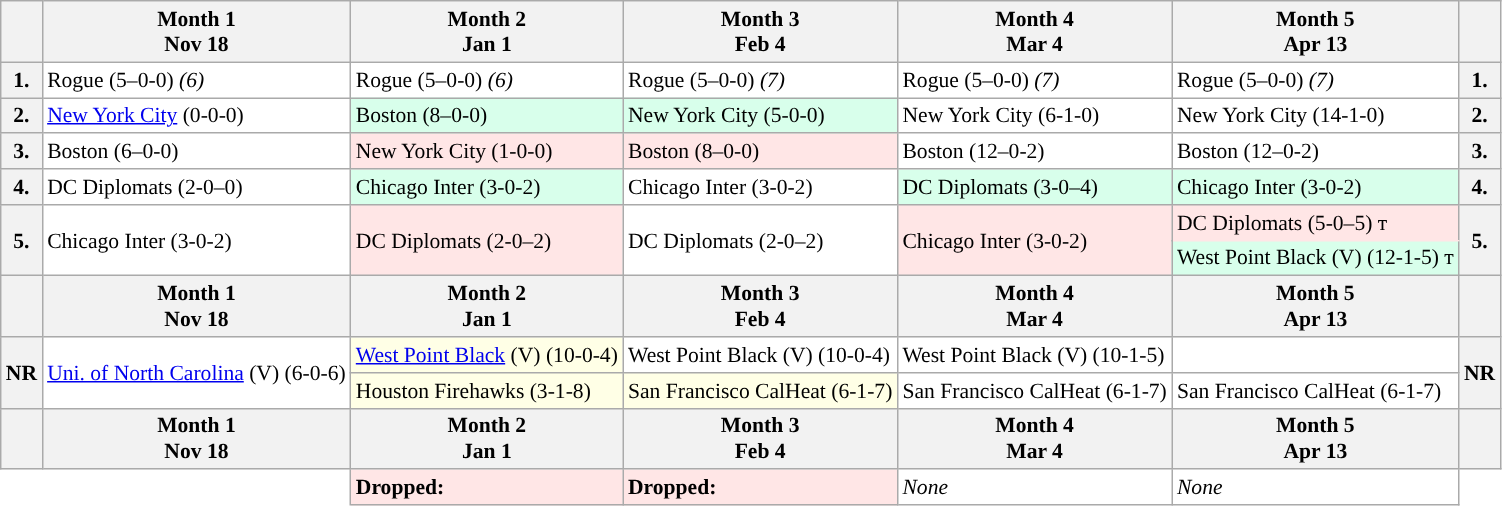<table class="wikitable" style="font-size:90%; white-space:nowrap;background-color:white">
<tr>
<th></th>
<th>Month 1<br>Nov 18</th>
<th>Month 2<br>Jan 1</th>
<th>Month 3<br>Feb 4</th>
<th>Month 4<br>Mar 4</th>
<th>Month 5<br>Apr 13</th>
<th></th>
</tr>
<tr>
<th>1.</th>
<td>Rogue (5–0-0) <em>(6)</em></td>
<td>Rogue (5–0-0) <em>(6)</em></td>
<td>Rogue (5–0-0) <em>(7)</em></td>
<td>Rogue (5–0-0) <em>(7)</em></td>
<td>Rogue (5–0-0) <em>(7)</em></td>
<th>1.</th>
</tr>
<tr>
<th>2.</th>
<td><a href='#'>New York City</a> (0-0-0)</td>
<td style="background-color:#D8FFEB">Boston (8–0-0)</td>
<td style="background-color:#D8FFEB">New York City (5-0-0)</td>
<td>New York City (6-1-0)</td>
<td>New York City (14-1-0)</td>
<th>2.</th>
</tr>
<tr>
<th>3.</th>
<td>Boston (6–0-0)</td>
<td style="background-color:#FFE6E6">New York City (1-0-0)</td>
<td style="background-color:#FFE6E6">Boston (8–0-0)</td>
<td>Boston (12–0-2)</td>
<td>Boston (12–0-2)</td>
<th>3.</th>
</tr>
<tr>
<th>4.</th>
<td>DC Diplomats (2-0–0)</td>
<td style="background-color:#D8FFEB">Chicago Inter (3-0-2)</td>
<td>Chicago Inter (3-0-2)</td>
<td style="background-color:#D8FFEB">DC Diplomats (3-0–4)</td>
<td style="background-color:#D8FFEB">Chicago Inter (3-0-2)</td>
<th>4.</th>
</tr>
<tr>
<th rowspan="2">5.</th>
<td rowspan="2">Chicago Inter (3-0-2)</td>
<td rowspan="2" style="background-color:#FFE6E6">DC Diplomats (2-0–2)</td>
<td rowspan="2">DC Diplomats (2-0–2)</td>
<td rowspan="2" style="background-color:#FFE6E6">Chicago Inter (3-0-2)</td>
<td style="background-color:#FFE6E6;border-bottom:1px solid #FFE6E6">DC Diplomats (5-0–5) т</td>
<th rowspan="2">5.</th>
</tr>
<tr>
<td style="background-color:#D8FFEB">West Point Black (V) (12-1-5) т</td>
</tr>
<tr>
<th></th>
<th>Month 1<br>Nov 18</th>
<th>Month 2<br>Jan 1</th>
<th>Month 3<br>Feb 4</th>
<th>Month 4<br>Mar 4</th>
<th>Month 5<br>Apr 13</th>
<th></th>
</tr>
<tr>
<th rowspan="2">NR</th>
<td rowspan=2><a href='#'>Uni. of North Carolina</a> (V) (6-0-6)</td>
<td style="background-color:#FFFFE6"><a href='#'>West Point Black</a> (V) (10-0-4)</td>
<td>West Point Black (V) (10-0-4)</td>
<td>West Point Black (V) (10-1-5)</td>
<td></td>
<th rowspan="2">NR</th>
</tr>
<tr>
<td style="background-color:#FFFFE6">Houston Firehawks (3-1-8)</td>
<td style="background-color:#FFFFE6">San Francisco CalHeat (6-1-7)</td>
<td>San Francisco CalHeat (6-1-7)</td>
<td>San Francisco CalHeat (6-1-7)</td>
</tr>
<tr>
<th></th>
<th>Month 1<br>Nov 18</th>
<th>Month 2<br>Jan 1</th>
<th>Month 3<br>Feb 4</th>
<th>Month 4<br>Mar 4</th>
<th>Month 5<br>Apr 13</th>
<th></th>
</tr>
<tr>
<td colspan="2"  style="background:transparent;border-bottom-style:hidden;border-left-style:hidden"></td>
<td style="vertical-align:top;background-color:#FFE6E6"><strong>Dropped:</strong><br></td>
<td style="vertical-align:top;background-color:#FFE6E6"><strong>Dropped:</strong><br></td>
<td style="vertical-align:top;background-color:#FFFFFF"><em>None</em></td>
<td style="vertical-align:top;background-color:#FFFFFF"><em>None</em></td>
<td style="background:transparent;border-bottom-style:hidden;border-right-style:hidden"></td>
</tr>
</table>
